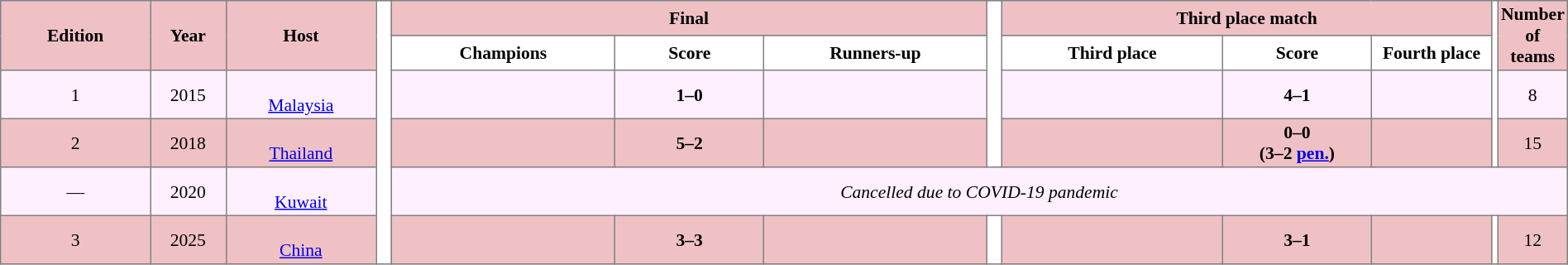<table border=1 style="border-collapse:collapse; font-size:90%; text-align:center; width:100%" cellpadding=2 cellspacing=0>
<tr style="background:#c1d8ff;">
<th rowspan="2" style="width:10%; background-color:#EFC1C4;">Edition</th>
<th rowspan="2" style="width:5%; background-color:#EFC1C4;">Year</th>
<th rowspan="2" style="width:10%; background-color:#EFC1C4;">Host</th>
<th rowspan="6" style="width:1%; background:#fff;"></th>
<th colspan=3 style="background-color:#EFC1C4;">Final</th>
<th rowspan="4" style="width:1%; background:#fff;"></th>
<th colspan=3 style="background-color:#EFC1C4;">Third place match</th>
<th rowspan="4" style="width:1%; background:#fff;"></th>
<th rowspan="2" style="width:10%; background-color:#EFC1C4;">Number of teams</th>
</tr>
<tr>
<th width=15%>Champions</th>
<th width=10%>Score</th>
<th width=15%>Runners-up</th>
<th width=15%>Third place</th>
<th width=10%>Score</th>
<th width=15%>Fourth place</th>
</tr>
<tr style="text-align:center; background-color:#fff0ff;">
<td>1</td>
<td>2015<br></td>
<td><br><a href='#'>Malaysia</a></td>
<td><strong></strong></td>
<td><strong>1–0</strong></td>
<td></td>
<td></td>
<td><strong>4–1</strong></td>
<td></td>
<td>8</td>
</tr>
<tr style="text-align:center; background-color:#EFC1C4;">
<td>2</td>
<td>2018<br></td>
<td><br><a href='#'>Thailand</a></td>
<td><strong></strong></td>
<td><strong>5–2</strong></td>
<td></td>
<td></td>
<td><strong>0–0</strong><br><strong>(3–2 <a href='#'>pen.</a>)</strong></td>
<td></td>
<td>15</td>
</tr>
<tr style="text-align:center; background-color:#fff0ff;">
<td>—</td>
<td>2020<br></td>
<td><br><a href='#'>Kuwait</a></td>
<td colspan=9><em>Cancelled due to COVID-19 pandemic</em></td>
</tr>
<tr style="text-align:center; background-color:#EFC1C4;">
<td>3</td>
<td>2025<br></td>
<td><br><a href='#'>China</a></td>
<td><strong></strong></td>
<td><strong>3–3</strong> <br></td>
<td></td>
<th style="width:1%; background:#fff;"></th>
<td></td>
<td><strong>3–1</strong></td>
<td></td>
<th style="width:1%; background:#fff;"></th>
<td>12</td>
</tr>
</table>
